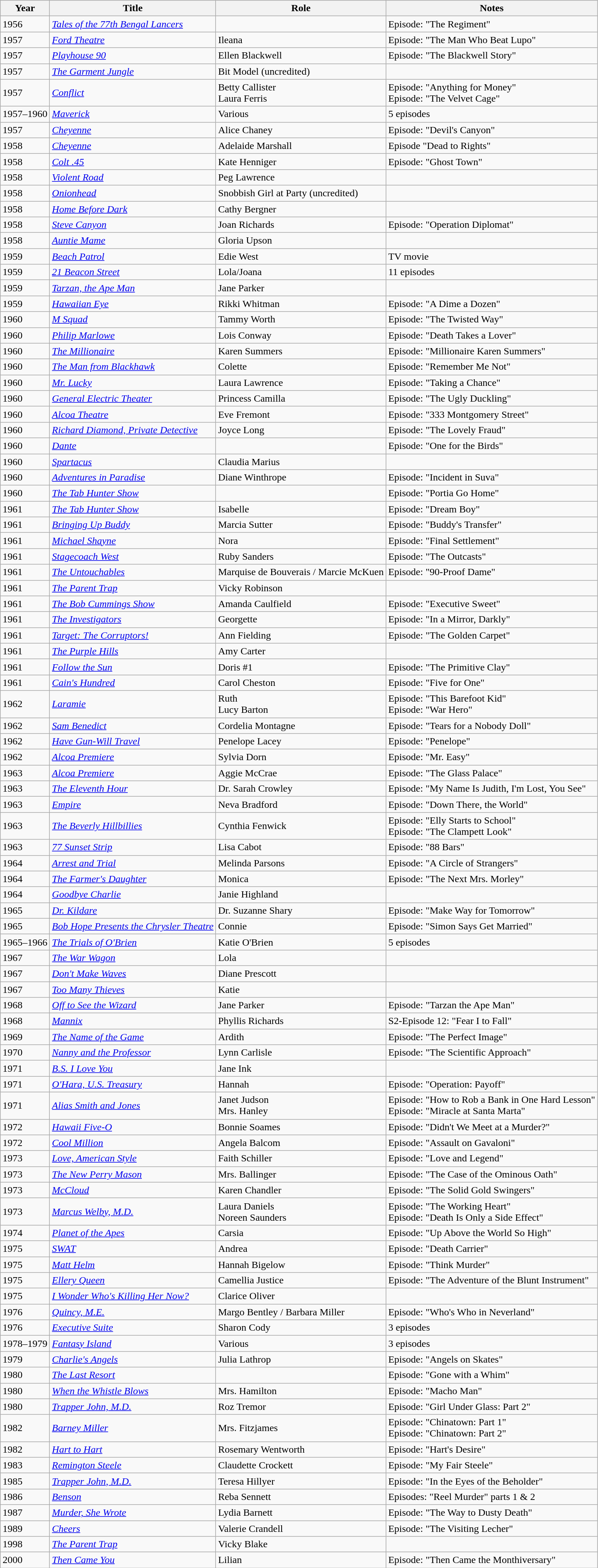<table class="wikitable sortable">
<tr>
<th>Year</th>
<th>Title</th>
<th>Role</th>
<th class="unsortable">Notes</th>
</tr>
<tr>
<td>1956</td>
<td><em><a href='#'>Tales of the 77th Bengal Lancers</a></em></td>
<td></td>
<td>Episode: "The Regiment"</td>
</tr>
<tr>
<td>1957</td>
<td><em><a href='#'>Ford Theatre</a></em></td>
<td>Ileana</td>
<td>Episode: "The Man Who Beat Lupo"</td>
</tr>
<tr>
<td>1957</td>
<td><em><a href='#'>Playhouse 90</a></em></td>
<td>Ellen Blackwell</td>
<td>Episode: "The Blackwell Story"</td>
</tr>
<tr>
<td>1957</td>
<td><em><a href='#'>The Garment Jungle</a></em></td>
<td>Bit Model (uncredited)</td>
<td></td>
</tr>
<tr>
<td>1957</td>
<td><em><a href='#'>Conflict</a></em></td>
<td>Betty Callister<br>Laura Ferris</td>
<td>Episode: "Anything for Money"<br>Episode: "The Velvet Cage"</td>
</tr>
<tr>
<td>1957–1960</td>
<td><em><a href='#'>Maverick</a></em></td>
<td>Various</td>
<td>5 episodes</td>
</tr>
<tr>
<td>1957</td>
<td><em><a href='#'>Cheyenne</a></em></td>
<td>Alice Chaney</td>
<td>Episode: "Devil's Canyon"</td>
</tr>
<tr>
<td>1958</td>
<td><em><a href='#'>Cheyenne</a></em></td>
<td>Adelaide Marshall</td>
<td>Episode "Dead to Rights"</td>
</tr>
<tr>
<td>1958</td>
<td><em><a href='#'>Colt .45</a></em></td>
<td>Kate Henniger</td>
<td>Episode: "Ghost Town"</td>
</tr>
<tr>
<td>1958</td>
<td><em><a href='#'>Violent Road</a></em></td>
<td>Peg Lawrence</td>
<td></td>
</tr>
<tr>
<td>1958</td>
<td><em><a href='#'>Onionhead</a></em></td>
<td>Snobbish Girl at Party (uncredited)</td>
<td></td>
</tr>
<tr>
<td>1958</td>
<td><em><a href='#'>Home Before Dark</a></em></td>
<td>Cathy Bergner</td>
<td></td>
</tr>
<tr>
<td>1958</td>
<td><em><a href='#'>Steve Canyon</a></em></td>
<td>Joan Richards</td>
<td>Episode: "Operation Diplomat"</td>
</tr>
<tr>
<td>1958</td>
<td><em><a href='#'>Auntie Mame</a></em></td>
<td>Gloria Upson</td>
<td></td>
</tr>
<tr>
<td>1959</td>
<td><em><a href='#'>Beach Patrol</a></em></td>
<td>Edie West</td>
<td>TV movie</td>
</tr>
<tr>
<td>1959</td>
<td><em><a href='#'>21 Beacon Street</a></em></td>
<td>Lola/Joana</td>
<td>11 episodes</td>
</tr>
<tr>
<td>1959</td>
<td><em><a href='#'>Tarzan, the Ape Man</a></em></td>
<td>Jane Parker</td>
<td></td>
</tr>
<tr>
<td>1959</td>
<td><em><a href='#'>Hawaiian Eye</a></em></td>
<td>Rikki Whitman</td>
<td>Episode: "A Dime a Dozen"</td>
</tr>
<tr>
<td>1960</td>
<td><em><a href='#'>M Squad</a></em></td>
<td>Tammy Worth</td>
<td>Episode: "The Twisted Way"</td>
</tr>
<tr>
<td>1960</td>
<td><em><a href='#'>Philip Marlowe</a></em></td>
<td>Lois Conway</td>
<td>Episode: "Death Takes a Lover"</td>
</tr>
<tr>
<td>1960</td>
<td><em><a href='#'>The Millionaire</a></em></td>
<td>Karen Summers</td>
<td>Episode: "Millionaire Karen Summers"</td>
</tr>
<tr>
<td>1960</td>
<td><em><a href='#'>The Man from Blackhawk</a></em></td>
<td>Colette</td>
<td>Episode: "Remember Me Not"</td>
</tr>
<tr>
<td>1960</td>
<td><em><a href='#'>Mr. Lucky</a></em></td>
<td>Laura Lawrence</td>
<td>Episode: "Taking a Chance"</td>
</tr>
<tr>
<td>1960</td>
<td><em><a href='#'>General Electric Theater</a></em></td>
<td>Princess Camilla</td>
<td>Episode: "The Ugly Duckling"</td>
</tr>
<tr>
<td>1960</td>
<td><em><a href='#'>Alcoa Theatre</a></em></td>
<td>Eve Fremont</td>
<td>Episode: "333 Montgomery Street"</td>
</tr>
<tr>
<td>1960</td>
<td><em><a href='#'>Richard Diamond, Private Detective</a></em></td>
<td>Joyce Long</td>
<td>Episode: "The Lovely Fraud"</td>
</tr>
<tr>
<td>1960</td>
<td><em><a href='#'>Dante</a></em></td>
<td></td>
<td>Episode: "One for the Birds"</td>
</tr>
<tr>
<td>1960</td>
<td><em><a href='#'>Spartacus</a></em></td>
<td>Claudia Marius</td>
<td></td>
</tr>
<tr>
<td>1960</td>
<td><em><a href='#'>Adventures in Paradise</a></em></td>
<td>Diane Winthrope</td>
<td>Episode: "Incident in Suva"</td>
</tr>
<tr>
<td>1960</td>
<td><em><a href='#'>The Tab Hunter Show</a></em></td>
<td></td>
<td>Episode: "Portia Go Home"</td>
</tr>
<tr>
<td>1961</td>
<td><em><a href='#'>The Tab Hunter Show</a></em></td>
<td>Isabelle</td>
<td>Episode: "Dream Boy"</td>
</tr>
<tr>
<td>1961</td>
<td><em><a href='#'>Bringing Up Buddy</a></em></td>
<td>Marcia Sutter</td>
<td>Episode: "Buddy's Transfer"</td>
</tr>
<tr>
<td>1961</td>
<td><em><a href='#'>Michael Shayne</a></em></td>
<td>Nora</td>
<td>Episode: "Final Settlement"</td>
</tr>
<tr>
<td>1961</td>
<td><em><a href='#'>Stagecoach West</a></em></td>
<td>Ruby Sanders</td>
<td>Episode: "The Outcasts"</td>
</tr>
<tr>
<td>1961</td>
<td><em><a href='#'>The Untouchables</a></em></td>
<td>Marquise de Bouverais / Marcie McKuen</td>
<td>Episode: "90-Proof Dame"</td>
</tr>
<tr>
<td>1961</td>
<td><em><a href='#'>The Parent Trap</a></em></td>
<td>Vicky Robinson</td>
<td></td>
</tr>
<tr>
<td>1961</td>
<td><em><a href='#'>The Bob Cummings Show</a></em></td>
<td>Amanda Caulfield</td>
<td>Episode: "Executive Sweet"</td>
</tr>
<tr>
<td>1961</td>
<td><em><a href='#'>The Investigators</a></em></td>
<td>Georgette</td>
<td>Episode: "In a Mirror, Darkly"</td>
</tr>
<tr>
<td>1961</td>
<td><em><a href='#'>Target: The Corruptors!</a></em></td>
<td>Ann Fielding</td>
<td>Episode: "The Golden Carpet"</td>
</tr>
<tr>
<td>1961</td>
<td><em><a href='#'>The Purple Hills</a></em></td>
<td>Amy Carter</td>
<td></td>
</tr>
<tr>
<td>1961</td>
<td><em><a href='#'>Follow the Sun</a></em></td>
<td>Doris #1</td>
<td>Episode: "The Primitive Clay"</td>
</tr>
<tr>
<td>1961</td>
<td><em><a href='#'>Cain's Hundred</a></em></td>
<td>Carol Cheston</td>
<td>Episode: "Five for One"</td>
</tr>
<tr>
<td>1962</td>
<td><em><a href='#'>Laramie</a></em></td>
<td>Ruth<br>Lucy Barton</td>
<td>Episode: "This Barefoot Kid"<br>Episode: "War Hero"</td>
</tr>
<tr>
<td>1962</td>
<td><em><a href='#'>Sam Benedict</a></em></td>
<td>Cordelia Montagne</td>
<td>Episode: "Tears for a Nobody Doll"</td>
</tr>
<tr>
<td>1962</td>
<td><em><a href='#'>Have Gun-Will Travel</a></em></td>
<td>Penelope Lacey</td>
<td>Episode: "Penelope"</td>
</tr>
<tr>
<td>1962</td>
<td><em><a href='#'>Alcoa Premiere</a></em></td>
<td>Sylvia Dorn</td>
<td>Episode: "Mr. Easy"</td>
</tr>
<tr>
<td>1963</td>
<td><em><a href='#'>Alcoa Premiere</a></em></td>
<td>Aggie McCrae</td>
<td>Episode: "The Glass Palace"</td>
</tr>
<tr>
<td>1963</td>
<td><em><a href='#'>The Eleventh Hour</a></em></td>
<td>Dr. Sarah Crowley</td>
<td>Episode: "My Name Is Judith, I'm Lost, You See"</td>
</tr>
<tr>
<td>1963</td>
<td><em><a href='#'>Empire</a></em></td>
<td>Neva Bradford</td>
<td>Episode: "Down There, the World"</td>
</tr>
<tr>
<td>1963</td>
<td><em><a href='#'>The Beverly Hillbillies</a></em></td>
<td>Cynthia Fenwick</td>
<td>Episode: "Elly Starts to School"<br>Episode: "The Clampett Look"</td>
</tr>
<tr>
<td>1963</td>
<td><em><a href='#'>77 Sunset Strip</a></em></td>
<td>Lisa Cabot</td>
<td>Episode: "88 Bars"</td>
</tr>
<tr>
<td>1964</td>
<td><em><a href='#'>Arrest and Trial</a></em></td>
<td>Melinda Parsons</td>
<td>Episode: "A Circle of Strangers"</td>
</tr>
<tr>
<td>1964</td>
<td><em><a href='#'>The Farmer's Daughter</a></em></td>
<td>Monica</td>
<td>Episode: "The Next Mrs. Morley"</td>
</tr>
<tr>
<td>1964</td>
<td><em><a href='#'>Goodbye Charlie</a></em></td>
<td>Janie Highland</td>
<td></td>
</tr>
<tr>
<td>1965</td>
<td><em><a href='#'>Dr. Kildare</a></em></td>
<td>Dr. Suzanne Shary</td>
<td>Episode: "Make Way for Tomorrow"</td>
</tr>
<tr>
<td>1965</td>
<td><em><a href='#'>Bob Hope Presents the Chrysler Theatre</a></em></td>
<td>Connie</td>
<td>Episode: "Simon Says Get Married"</td>
</tr>
<tr>
<td>1965–1966</td>
<td><em><a href='#'>The Trials of O'Brien</a></em></td>
<td>Katie O'Brien</td>
<td>5 episodes</td>
</tr>
<tr>
<td>1967</td>
<td><em><a href='#'>The War Wagon</a></em></td>
<td>Lola</td>
<td></td>
</tr>
<tr>
<td>1967</td>
<td><em><a href='#'>Don't Make Waves</a></em></td>
<td>Diane Prescott</td>
<td></td>
</tr>
<tr>
<td>1967</td>
<td><em><a href='#'>Too Many Thieves</a></em></td>
<td>Katie</td>
<td></td>
</tr>
<tr>
<td>1968</td>
<td><em><a href='#'>Off to See the Wizard</a></em></td>
<td>Jane Parker</td>
<td>Episode: "Tarzan the Ape Man"</td>
</tr>
<tr>
<td>1968</td>
<td><em><a href='#'>Mannix</a></em></td>
<td>Phyllis Richards</td>
<td>S2-Episode 12: "Fear I to Fall"</td>
</tr>
<tr>
<td>1969</td>
<td><em><a href='#'>The Name of the Game</a></em></td>
<td>Ardith</td>
<td>Episode: "The Perfect Image"</td>
</tr>
<tr>
<td>1970</td>
<td><em><a href='#'>Nanny and the Professor</a></em></td>
<td>Lynn Carlisle</td>
<td>Episode: "The Scientific Approach"</td>
</tr>
<tr>
<td>1971</td>
<td><em><a href='#'>B.S. I Love You</a></em></td>
<td>Jane Ink</td>
<td></td>
</tr>
<tr>
<td>1971</td>
<td><em><a href='#'>O'Hara, U.S. Treasury</a></em></td>
<td>Hannah</td>
<td>Episode: "Operation: Payoff"</td>
</tr>
<tr>
<td>1971</td>
<td><em><a href='#'>Alias Smith and Jones</a></em></td>
<td>Janet Judson<br>Mrs. Hanley</td>
<td>Episode: "How to Rob a Bank in One Hard Lesson"<br>Episode: "Miracle at Santa Marta"</td>
</tr>
<tr>
<td>1972</td>
<td><em><a href='#'>Hawaii Five-O</a></em></td>
<td>Bonnie Soames</td>
<td>Episode: "Didn't We Meet at a Murder?"</td>
</tr>
<tr>
<td>1972</td>
<td><em><a href='#'>Cool Million</a></em></td>
<td>Angela Balcom</td>
<td>Episode: "Assault on Gavaloni"</td>
</tr>
<tr>
<td>1973</td>
<td><em><a href='#'>Love, American Style</a></em></td>
<td>Faith Schiller</td>
<td>Episode: "Love and Legend"</td>
</tr>
<tr>
<td>1973</td>
<td><em><a href='#'>The New Perry Mason</a></em></td>
<td>Mrs. Ballinger</td>
<td>Episode: "The Case of the Ominous Oath"</td>
</tr>
<tr>
<td>1973</td>
<td><em><a href='#'>McCloud</a></em></td>
<td>Karen Chandler</td>
<td>Episode: "The Solid Gold Swingers"</td>
</tr>
<tr>
<td>1973</td>
<td><em><a href='#'>Marcus Welby, M.D.</a></em></td>
<td>Laura Daniels<br>Noreen Saunders</td>
<td>Episode: "The Working Heart"<br>Episode: "Death Is Only a Side Effect"</td>
</tr>
<tr>
<td>1974</td>
<td><em><a href='#'>Planet of the Apes</a></em></td>
<td>Carsia</td>
<td>Episode: "Up Above the World So High"</td>
</tr>
<tr>
<td>1975</td>
<td><em><a href='#'>SWAT</a></em></td>
<td>Andrea</td>
<td>Episode: "Death Carrier"</td>
</tr>
<tr>
<td>1975</td>
<td><em><a href='#'>Matt Helm</a></em></td>
<td>Hannah Bigelow</td>
<td>Episode: "Think Murder"</td>
</tr>
<tr>
<td>1975</td>
<td><em><a href='#'>Ellery Queen</a></em></td>
<td>Camellia Justice</td>
<td>Episode: "The Adventure of the Blunt Instrument"</td>
</tr>
<tr>
<td>1975</td>
<td><em><a href='#'>I Wonder Who's Killing Her Now?</a></em></td>
<td>Clarice Oliver</td>
<td></td>
</tr>
<tr>
<td>1976</td>
<td><em><a href='#'>Quincy, M.E.</a></em></td>
<td>Margo Bentley / Barbara Miller</td>
<td>Episode: "Who's Who in Neverland"</td>
</tr>
<tr>
<td>1976</td>
<td><em><a href='#'>Executive Suite</a></em></td>
<td>Sharon Cody</td>
<td>3 episodes</td>
</tr>
<tr>
<td>1978–1979</td>
<td><em><a href='#'>Fantasy Island</a></em></td>
<td>Various</td>
<td>3 episodes</td>
</tr>
<tr>
<td>1979</td>
<td><em><a href='#'>Charlie's Angels</a></em></td>
<td>Julia Lathrop</td>
<td>Episode: "Angels on Skates"</td>
</tr>
<tr>
<td>1980</td>
<td><em><a href='#'>The Last Resort</a></em></td>
<td></td>
<td>Episode: "Gone with a Whim"</td>
</tr>
<tr>
<td>1980</td>
<td><em><a href='#'>When the Whistle Blows</a></em></td>
<td>Mrs. Hamilton</td>
<td>Episode: "Macho Man"</td>
</tr>
<tr>
<td>1980</td>
<td><em><a href='#'>Trapper John, M.D.</a></em></td>
<td>Roz Tremor</td>
<td>Episode: "Girl Under Glass: Part 2"</td>
</tr>
<tr>
<td>1982</td>
<td><em><a href='#'>Barney Miller</a></em></td>
<td>Mrs. Fitzjames</td>
<td>Episode: "Chinatown: Part 1"<br>Episode: "Chinatown: Part 2"</td>
</tr>
<tr>
<td>1982</td>
<td><em><a href='#'>Hart to Hart</a></em></td>
<td>Rosemary Wentworth</td>
<td>Episode: "Hart's Desire"</td>
</tr>
<tr>
<td>1983</td>
<td><em><a href='#'>Remington Steele</a></em></td>
<td>Claudette Crockett</td>
<td>Episode: "My Fair Steele"</td>
</tr>
<tr>
<td>1985</td>
<td><em><a href='#'>Trapper John, M.D.</a></em></td>
<td>Teresa Hillyer</td>
<td>Episode: "In the Eyes of the Beholder"</td>
</tr>
<tr>
<td>1986</td>
<td><em><a href='#'>Benson</a></em></td>
<td>Reba Sennett</td>
<td>Episodes: "Reel Murder" parts 1 & 2</td>
</tr>
<tr>
<td>1987</td>
<td><em><a href='#'>Murder, She Wrote</a></em></td>
<td>Lydia Barnett</td>
<td>Episode: "The Way to Dusty Death"</td>
</tr>
<tr>
<td>1989</td>
<td><em><a href='#'>Cheers</a></em></td>
<td>Valerie Crandell</td>
<td>Episode: "The Visiting Lecher"</td>
</tr>
<tr>
<td>1998</td>
<td><em><a href='#'>The Parent Trap</a></em></td>
<td>Vicky Blake</td>
<td></td>
</tr>
<tr>
<td>2000</td>
<td><em><a href='#'>Then Came You</a></em></td>
<td>Lilian</td>
<td>Episode: "Then Came the Monthiversary"</td>
</tr>
</table>
